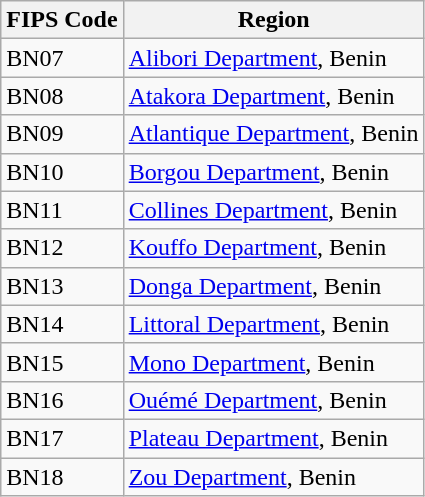<table class="wikitable">
<tr>
<th>FIPS Code</th>
<th>Region</th>
</tr>
<tr>
<td>BN07</td>
<td><a href='#'>Alibori Department</a>, Benin</td>
</tr>
<tr>
<td>BN08</td>
<td><a href='#'>Atakora Department</a>, Benin</td>
</tr>
<tr>
<td>BN09</td>
<td><a href='#'>Atlantique Department</a>, Benin</td>
</tr>
<tr>
<td>BN10</td>
<td><a href='#'>Borgou Department</a>, Benin</td>
</tr>
<tr>
<td>BN11</td>
<td><a href='#'>Collines Department</a>, Benin</td>
</tr>
<tr>
<td>BN12</td>
<td><a href='#'>Kouffo Department</a>, Benin</td>
</tr>
<tr>
<td>BN13</td>
<td><a href='#'>Donga Department</a>, Benin</td>
</tr>
<tr>
<td>BN14</td>
<td><a href='#'>Littoral Department</a>, Benin</td>
</tr>
<tr>
<td>BN15</td>
<td><a href='#'>Mono Department</a>, Benin</td>
</tr>
<tr>
<td>BN16</td>
<td><a href='#'>Ouémé Department</a>, Benin</td>
</tr>
<tr>
<td>BN17</td>
<td><a href='#'>Plateau Department</a>, Benin</td>
</tr>
<tr>
<td>BN18</td>
<td><a href='#'>Zou Department</a>, Benin</td>
</tr>
</table>
